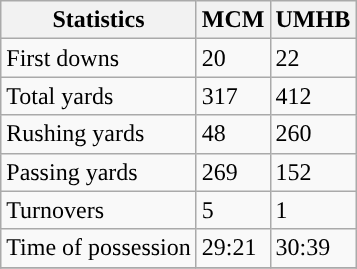<table class="wikitable">
<tr>
<th>Statistics</th>
<th>MCM</th>
<th>UMHB</th>
</tr>
<tr>
<td>First downs</td>
<td>20</td>
<td>22</td>
</tr>
<tr>
<td>Total yards</td>
<td>317</td>
<td>412</td>
</tr>
<tr>
<td>Rushing yards</td>
<td>48</td>
<td>260</td>
</tr>
<tr>
<td>Passing yards</td>
<td>269</td>
<td>152</td>
</tr>
<tr>
<td>Turnovers</td>
<td>5</td>
<td>1</td>
</tr>
<tr>
<td>Time of possession</td>
<td>29:21</td>
<td>30:39</td>
</tr>
<tr>
</tr>
</table>
